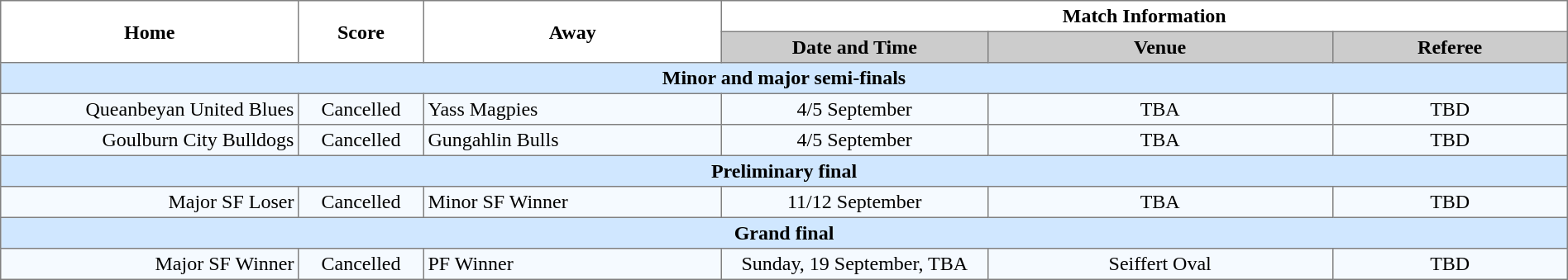<table width="100%" cellspacing="0" cellpadding="3" border="1" style="border-collapse:collapse;  text-align:center;">
<tr>
<th rowspan="2" width="19%">Home</th>
<th rowspan="2" width="8%">Score</th>
<th rowspan="2" width="19%">Away</th>
<th colspan="3">Match Information</th>
</tr>
<tr bgcolor="#CCCCCC">
<th width="17%">Date and Time</th>
<th width="22%">Venue</th>
<th width="50%">Referee</th>
</tr>
<tr style="background:#d0e7ff;">
<td colspan="6"><strong>Minor and major semi-finals</strong></td>
</tr>
<tr style="text-align:center; background:#f5faff;">
<td align="right">Queanbeyan United Blues </td>
<td>Cancelled</td>
<td align="left"> Yass Magpies</td>
<td>4/5 September</td>
<td>TBA</td>
<td>TBD</td>
</tr>
<tr style="text-align:center; background:#f5faff;">
<td align="right">Goulburn City Bulldogs </td>
<td>Cancelled</td>
<td align="left"> Gungahlin Bulls</td>
<td>4/5 September</td>
<td>TBA</td>
<td>TBD</td>
</tr>
<tr style="background:#d0e7ff;">
<td colspan="6"><strong>Preliminary final</strong></td>
</tr>
<tr style="text-align:center; background:#f5faff;">
<td align="right">Major SF Loser</td>
<td>Cancelled</td>
<td align="left">Minor SF Winner</td>
<td>11/12 September</td>
<td>TBA</td>
<td>TBD</td>
</tr>
<tr style="background:#d0e7ff;">
<td colspan="6"><strong>Grand final</strong></td>
</tr>
<tr style="text-align:center; background:#f5faff;">
<td align="right">Major SF Winner</td>
<td>Cancelled</td>
<td align="left">PF Winner</td>
<td>Sunday, 19 September, TBA</td>
<td>Seiffert Oval</td>
<td>TBD</td>
</tr>
</table>
